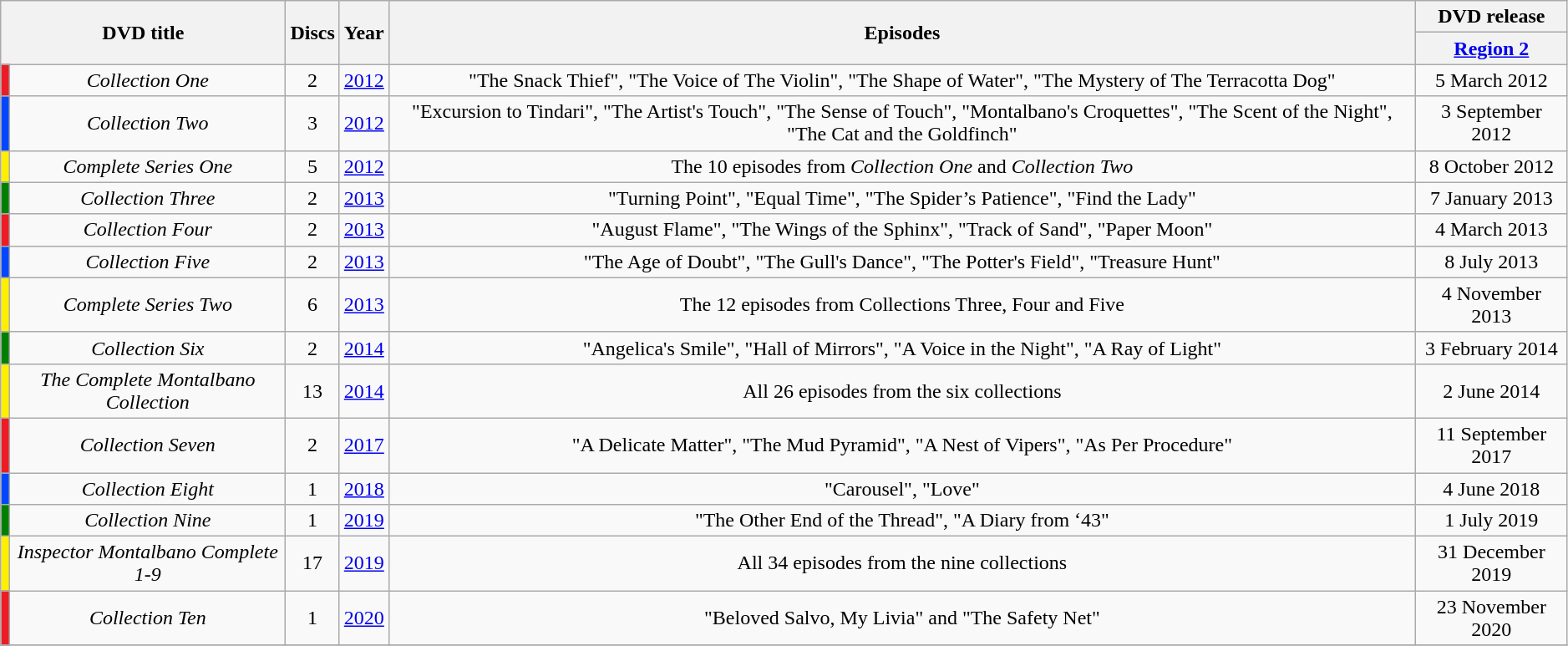<table class="wikitable" width="99%"  style="left: 0 auto; text-align: center;">
<tr>
<th colspan="2" rowspan="2">DVD title</th>
<th rowspan="2">Discs</th>
<th rowspan="2">Year</th>
<th rowspan="2">Episodes</th>
<th colspan="1">DVD release</th>
</tr>
<tr>
<th><a href='#'>Region 2</a></th>
</tr>
<tr>
<td bgcolor="ED1C24"></td>
<td><em>Collection One</em></td>
<td>2</td>
<td><a href='#'>2012</a></td>
<td>"The Snack Thief", "The Voice of The Violin", "The Shape of Water", "The Mystery of The Terracotta Dog"</td>
<td>5 March 2012</td>
</tr>
<tr>
<td bgcolor="0247FE"></td>
<td><em>Collection Two</em></td>
<td>3</td>
<td><a href='#'>2012</a></td>
<td>"Excursion to Tindari", "The Artist's Touch", "The Sense of Touch", "Montalbano's Croquettes", "The Scent of the Night", "The Cat and the Goldfinch"</td>
<td>3 September 2012</td>
</tr>
<tr>
<td bgcolor="FFEF00"></td>
<td><em>Complete Series One</em></td>
<td>5</td>
<td><a href='#'>2012</a></td>
<td>The 10 episodes from <em>Collection One</em> and <em>Collection Two</em></td>
<td>8 October 2012</td>
</tr>
<tr>
<td bgcolor="008000"></td>
<td><em>Collection Three</em></td>
<td>2</td>
<td><a href='#'>2013</a></td>
<td>"Turning Point", "Equal Time", "The Spider’s Patience", "Find the Lady"</td>
<td>7 January 2013</td>
</tr>
<tr>
<td bgcolor="ED1C24"></td>
<td><em>Collection Four</em></td>
<td>2</td>
<td><a href='#'>2013</a></td>
<td>"August Flame", "The Wings of the Sphinx", "Track of Sand", "Paper Moon"</td>
<td>4 March 2013</td>
</tr>
<tr>
<td bgcolor="0247FE"></td>
<td><em>Collection Five</em></td>
<td>2</td>
<td><a href='#'>2013</a></td>
<td>"The Age of Doubt", "The Gull's Dance", "The Potter's Field", "Treasure Hunt"</td>
<td>8 July 2013</td>
</tr>
<tr>
<td bgcolor="FFEF00"></td>
<td><em>Complete Series Two</em></td>
<td>6</td>
<td><a href='#'>2013</a></td>
<td>The 12 episodes from Collections Three, Four and Five</td>
<td>4 November 2013</td>
</tr>
<tr>
<td bgcolor="008000"></td>
<td><em>Collection Six</em></td>
<td>2</td>
<td><a href='#'>2014</a></td>
<td>"Angelica's Smile", "Hall of Mirrors", "A Voice in the Night", "A Ray of Light"</td>
<td>3 February 2014</td>
</tr>
<tr>
<td bgcolor="FFEF00"></td>
<td><em>The Complete Montalbano Collection</em></td>
<td>13</td>
<td><a href='#'>2014</a></td>
<td>All 26 episodes from the six collections</td>
<td>2 June 2014</td>
</tr>
<tr>
<td bgcolor="ED1C24"></td>
<td><em>Collection Seven</em></td>
<td>2</td>
<td><a href='#'>2017</a></td>
<td>"A Delicate Matter", "The Mud Pyramid", "A Nest of Vipers", "As Per Procedure"</td>
<td>11 September 2017</td>
</tr>
<tr>
<td bgcolor="0247FE"></td>
<td><em>Collection Eight</em></td>
<td>1</td>
<td><a href='#'>2018</a></td>
<td>"Carousel", "Love"</td>
<td>4 June 2018</td>
</tr>
<tr>
<td bgcolor="008000"></td>
<td><em>Collection Nine</em></td>
<td>1</td>
<td><a href='#'>2019</a></td>
<td>"The Other End of the Thread", "A Diary from ‘43"</td>
<td>1 July 2019</td>
</tr>
<tr>
<td bgcolor="FFEF00"></td>
<td><em>Inspector Montalbano Complete 1-9</em></td>
<td>17</td>
<td><a href='#'>2019</a></td>
<td>All 34 episodes from the nine collections</td>
<td>31 December 2019</td>
</tr>
<tr>
<td bgcolor="ED1C24"></td>
<td><em>Collection Ten</em></td>
<td>1</td>
<td><a href='#'>2020</a></td>
<td>"Beloved Salvo, My Livia" and "The Safety Net"</td>
<td>23 November 2020</td>
</tr>
<tr>
</tr>
</table>
